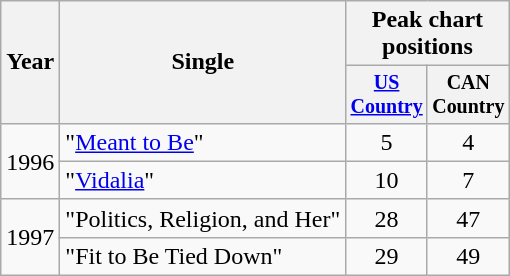<table class="wikitable" style="text-align:center;">
<tr>
<th rowspan="2">Year</th>
<th rowspan="2">Single</th>
<th colspan="2">Peak chart positions</th>
</tr>
<tr style="font-size:smaller;">
<th width="45"><a href='#'>US Country</a></th>
<th width="45">CAN Country</th>
</tr>
<tr>
<td rowspan=2>1996</td>
<td align="left">"<a href='#'>Meant to Be</a>"</td>
<td>5</td>
<td>4</td>
</tr>
<tr>
<td align="left">"<a href='#'>Vidalia</a>"</td>
<td>10</td>
<td>7</td>
</tr>
<tr>
<td rowspan="2">1997</td>
<td align="left">"Politics, Religion, and Her"</td>
<td>28</td>
<td>47</td>
</tr>
<tr>
<td align="left">"Fit to Be Tied Down"</td>
<td>29</td>
<td>49</td>
</tr>
</table>
